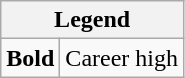<table class="wikitable mw-collapsible mw-collapsed">
<tr>
<th colspan="2">Legend</th>
</tr>
<tr>
<td><strong>Bold</strong></td>
<td>Career high</td>
</tr>
</table>
